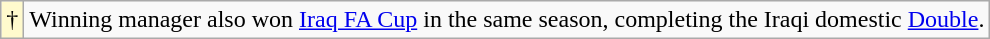<table class="wikitable">
<tr>
<td style="background-color:#FFFACD">†</td>
<td>Winning manager also won <a href='#'>Iraq FA Cup</a> in the same season, completing the Iraqi domestic <a href='#'>Double</a>.</td>
</tr>
</table>
